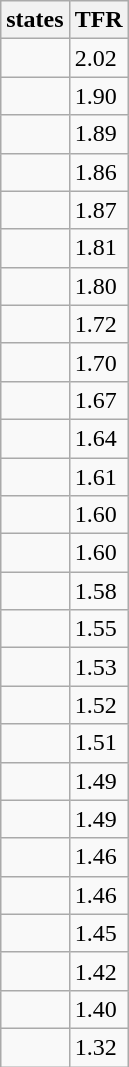<table class="wikitable sortable">
<tr>
<th>states</th>
<th>TFR</th>
</tr>
<tr>
<td></td>
<td>2.02</td>
</tr>
<tr>
<td></td>
<td>1.90</td>
</tr>
<tr>
<td></td>
<td>1.89</td>
</tr>
<tr>
<td></td>
<td>1.86</td>
</tr>
<tr>
<td></td>
<td>1.87</td>
</tr>
<tr>
<td></td>
<td>1.81</td>
</tr>
<tr>
<td></td>
<td>1.80</td>
</tr>
<tr>
<td></td>
<td>1.72</td>
</tr>
<tr>
<td></td>
<td>1.70</td>
</tr>
<tr>
<td></td>
<td>1.67</td>
</tr>
<tr>
<td></td>
<td>1.64</td>
</tr>
<tr>
<td></td>
<td>1.61</td>
</tr>
<tr>
<td></td>
<td>1.60</td>
</tr>
<tr>
<td></td>
<td>1.60</td>
</tr>
<tr>
<td></td>
<td>1.58</td>
</tr>
<tr>
<td></td>
<td>1.55</td>
</tr>
<tr>
<td></td>
<td>1.53</td>
</tr>
<tr>
<td></td>
<td>1.52</td>
</tr>
<tr>
<td></td>
<td>1.51</td>
</tr>
<tr>
<td></td>
<td>1.49</td>
</tr>
<tr>
<td></td>
<td>1.49</td>
</tr>
<tr>
<td></td>
<td>1.46</td>
</tr>
<tr>
<td></td>
<td>1.46</td>
</tr>
<tr>
<td></td>
<td>1.45</td>
</tr>
<tr>
<td></td>
<td>1.42</td>
</tr>
<tr>
<td></td>
<td>1.40</td>
</tr>
<tr>
<td></td>
<td>1.32</td>
</tr>
</table>
